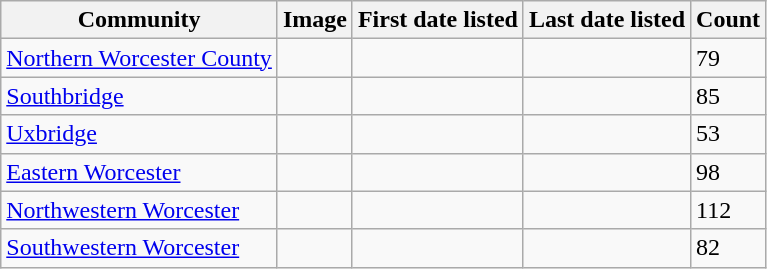<table class="wikitable">
<tr>
<th><strong>Community</strong></th>
<th class="unsortable" ><strong>Image</strong></th>
<th><strong>First date listed</strong></th>
<th><strong>Last date listed</strong></th>
<th><strong>Count</strong></th>
</tr>
<tr>
<td><a href='#'>Northern Worcester County</a></td>
<td></td>
<td></td>
<td></td>
<td>79</td>
</tr>
<tr>
<td><a href='#'>Southbridge</a></td>
<td></td>
<td></td>
<td></td>
<td>85</td>
</tr>
<tr>
<td><a href='#'>Uxbridge</a></td>
<td></td>
<td></td>
<td></td>
<td>53</td>
</tr>
<tr>
<td><a href='#'>Eastern Worcester</a></td>
<td></td>
<td></td>
<td></td>
<td>98</td>
</tr>
<tr>
<td><a href='#'>Northwestern Worcester</a></td>
<td></td>
<td></td>
<td></td>
<td>112</td>
</tr>
<tr>
<td><a href='#'>Southwestern Worcester</a></td>
<td></td>
<td></td>
<td></td>
<td>82</td>
</tr>
</table>
